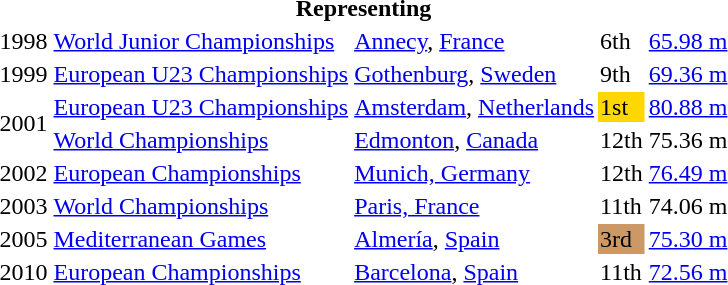<table>
<tr>
<th colspan="5">Representing </th>
</tr>
<tr>
<td>1998</td>
<td><a href='#'>World Junior Championships</a></td>
<td><a href='#'>Annecy</a>, <a href='#'>France</a></td>
<td>6th</td>
<td><a href='#'>65.98 m</a></td>
</tr>
<tr>
<td>1999</td>
<td><a href='#'>European U23 Championships</a></td>
<td><a href='#'>Gothenburg</a>, <a href='#'>Sweden</a></td>
<td>9th</td>
<td><a href='#'>69.36 m</a></td>
</tr>
<tr>
<td rowspan=2>2001</td>
<td><a href='#'>European U23 Championships</a></td>
<td><a href='#'>Amsterdam</a>, <a href='#'>Netherlands</a></td>
<td bgcolor=gold>1st</td>
<td><a href='#'>80.88 m</a></td>
</tr>
<tr>
<td><a href='#'>World Championships</a></td>
<td><a href='#'>Edmonton</a>, <a href='#'>Canada</a></td>
<td>12th</td>
<td>75.36 m</td>
</tr>
<tr>
<td>2002</td>
<td><a href='#'>European Championships</a></td>
<td><a href='#'>Munich, Germany</a></td>
<td>12th</td>
<td><a href='#'>76.49 m</a></td>
</tr>
<tr>
<td>2003</td>
<td><a href='#'>World Championships</a></td>
<td><a href='#'>Paris, France</a></td>
<td>11th</td>
<td>74.06 m</td>
</tr>
<tr>
<td>2005</td>
<td><a href='#'>Mediterranean Games</a></td>
<td><a href='#'>Almería</a>, <a href='#'>Spain</a></td>
<td bgcolor="cc9966">3rd</td>
<td><a href='#'>75.30 m</a></td>
</tr>
<tr>
<td>2010</td>
<td><a href='#'>European Championships</a></td>
<td><a href='#'>Barcelona</a>, <a href='#'>Spain</a></td>
<td>11th</td>
<td><a href='#'>72.56 m</a></td>
</tr>
</table>
